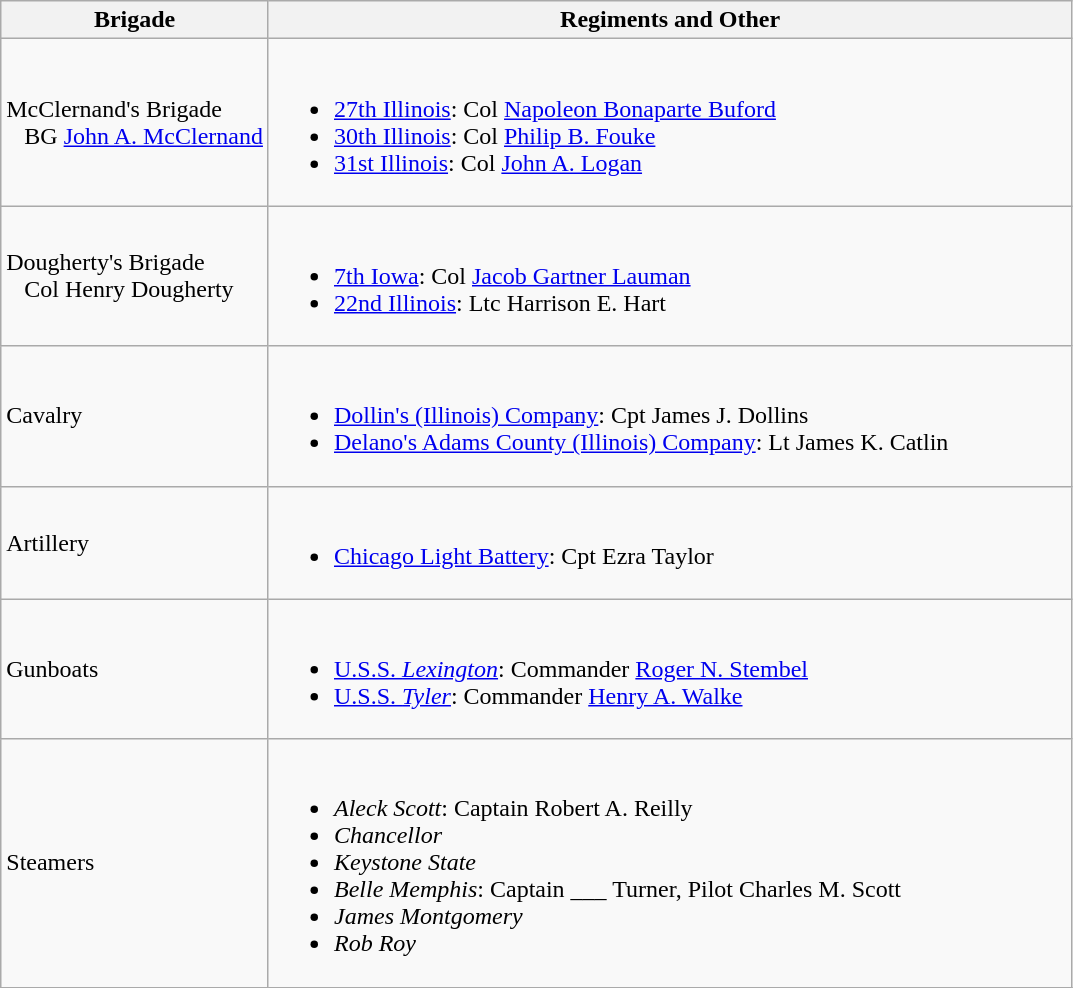<table class="wikitable">
<tr>
<th width=25%>Brigade</th>
<th>Regiments and Other</th>
</tr>
<tr>
<td>McClernand's Brigade<br>  
BG <a href='#'>John A. McClernand</a></td>
<td><br><ul><li><a href='#'>27th Illinois</a>: Col <a href='#'>Napoleon Bonaparte Buford</a></li><li><a href='#'>30th Illinois</a>: Col <a href='#'>Philip B. Fouke</a></li><li><a href='#'>31st Illinois</a>: Col <a href='#'>John A. Logan</a></li></ul></td>
</tr>
<tr>
<td>Dougherty's Brigade<br>  
Col Henry Dougherty</td>
<td><br><ul><li><a href='#'>7th Iowa</a>: Col <a href='#'>Jacob Gartner Lauman</a></li><li><a href='#'>22nd Illinois</a>: Ltc Harrison E. Hart</li></ul></td>
</tr>
<tr>
<td>Cavalry</td>
<td><br><ul><li><a href='#'>Dollin's (Illinois) Company</a>: Cpt James J. Dollins</li><li><a href='#'>Delano's Adams County (Illinois) Company</a>: Lt James K. Catlin</li></ul></td>
</tr>
<tr>
<td>Artillery</td>
<td><br><ul><li><a href='#'>Chicago Light Battery</a>: Cpt Ezra Taylor</li></ul></td>
</tr>
<tr>
<td>Gunboats</td>
<td><br><ul><li><a href='#'>U.S.S. <em>Lexington</em></a>: Commander <a href='#'>Roger N. Stembel</a></li><li><a href='#'>U.S.S. <em>Tyler</em></a>: Commander <a href='#'>Henry A. Walke</a></li></ul></td>
</tr>
<tr>
<td>Steamers</td>
<td><br><ul><li><em>Aleck Scott</em>: Captain Robert A. Reilly</li><li><em>Chancellor</em></li><li><em>Keystone State</em></li><li><em>Belle Memphis</em>: Captain ___ Turner, Pilot Charles M. Scott</li><li><em>James Montgomery</em></li><li><em>Rob Roy</em></li></ul></td>
</tr>
<tr>
</tr>
</table>
